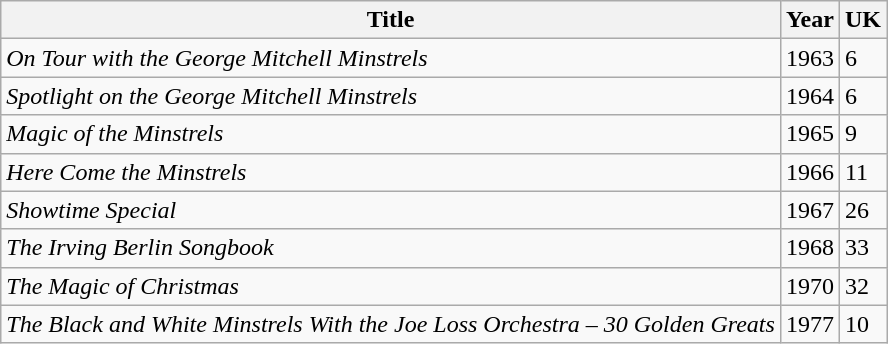<table class="wikitable sortable">
<tr>
<th>Title</th>
<th>Year</th>
<th>UK</th>
</tr>
<tr>
<td align="left"><em>On Tour with the George Mitchell Minstrels</em></td>
<td align="left">1963</td>
<td align="left">6</td>
</tr>
<tr>
<td align="left"><em>Spotlight on the George Mitchell Minstrels</em></td>
<td align="left">1964</td>
<td align="left">6</td>
</tr>
<tr>
<td align="left"><em>Magic of the Minstrels</em></td>
<td align="left">1965</td>
<td align="left">9</td>
</tr>
<tr>
<td align="left"><em>Here Come the Minstrels</em></td>
<td align="left">1966</td>
<td align="left">11</td>
</tr>
<tr>
<td align="left"><em>Showtime Special</em></td>
<td align="left">1967</td>
<td align="left">26</td>
</tr>
<tr>
<td align="left"><em>The Irving Berlin Songbook</em></td>
<td align="left">1968</td>
<td align="left">33</td>
</tr>
<tr>
<td align="left"><em>The Magic of Christmas</em></td>
<td align="left">1970</td>
<td align="left">32</td>
</tr>
<tr>
<td align="left"><em>The Black and White Minstrels With the Joe Loss Orchestra – 30 Golden Greats</em></td>
<td align="left">1977</td>
<td align="left">10</td>
</tr>
</table>
